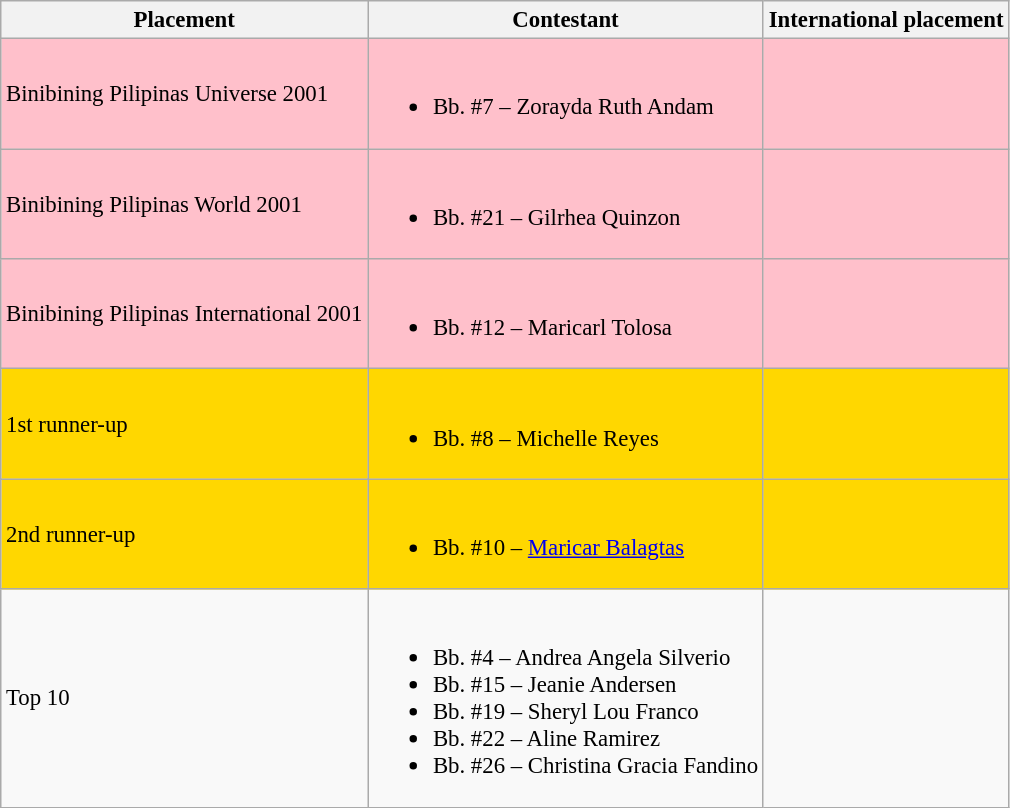<table class="wikitable sortable" style="font-size:95%;">
<tr>
<th>Placement</th>
<th>Contestant</th>
<th>International placement</th>
</tr>
<tr>
<td style="background:pink;">Binibining Pilipinas Universe 2001</td>
<td style="background:pink;"><br><ul><li>Bb. #7 – Zorayda Ruth Andam</li></ul></td>
<td style="background:pink;"></td>
</tr>
<tr>
<td style="background:pink;">Binibining Pilipinas World 2001</td>
<td style="background:pink;"><br><ul><li>Bb. #21 – Gilrhea Quinzon</li></ul></td>
<td style="background:pink;"></td>
</tr>
<tr>
<td style="background:pink;">Binibining Pilipinas International 2001</td>
<td style="background:pink;"><br><ul><li>Bb. #12 – Maricarl Tolosa</li></ul></td>
<td style="background:pink;"></td>
</tr>
<tr>
<td style="background:gold;">1st runner-up</td>
<td style="background:gold;"><br><ul><li>Bb. #8 – Michelle Reyes<br></li></ul></td>
<td style="background:gold;"></td>
</tr>
<tr>
<td style="background:gold;">2nd runner-up</td>
<td style="background:gold;"><br><ul><li>Bb. #10 – <a href='#'>Maricar Balagtas</a><br></li></ul></td>
<td style="background:gold;"></td>
</tr>
<tr>
<td>Top 10</td>
<td><br><ul><li>Bb. #4 – Andrea Angela Silverio</li><li>Bb. #15 – Jeanie Andersen</li><li>Bb. #19 – Sheryl Lou Franco</li><li>Bb. #22 – Aline Ramirez</li><li>Bb. #26 – Christina Gracia Fandino</li></ul></td>
</tr>
</table>
